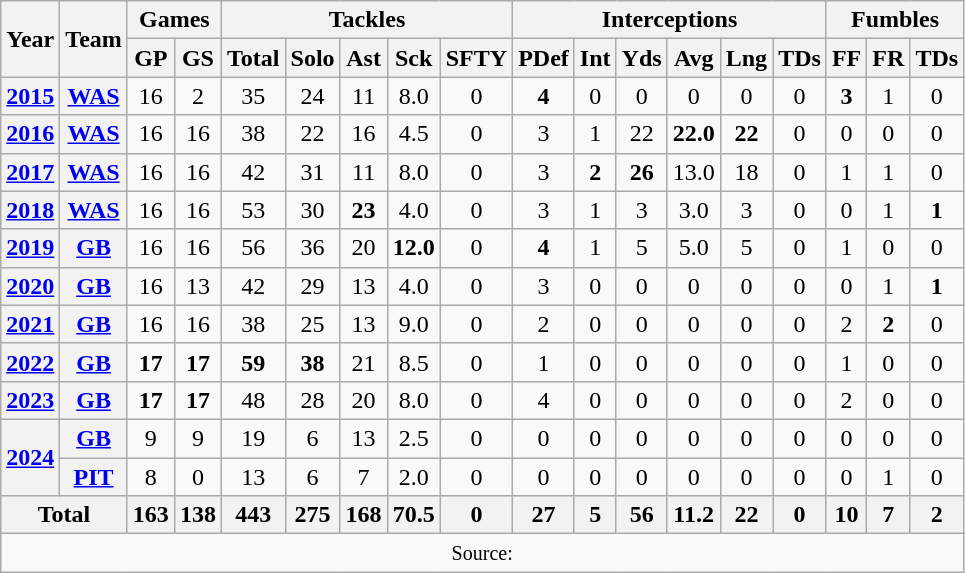<table class="wikitable" style="text-align:center">
<tr>
<th rowspan="2">Year</th>
<th rowspan="2">Team</th>
<th colspan="2">Games</th>
<th colspan="5">Tackles</th>
<th colspan="6">Interceptions</th>
<th colspan="3">Fumbles</th>
</tr>
<tr>
<th>GP</th>
<th>GS</th>
<th>Total</th>
<th>Solo</th>
<th>Ast</th>
<th>Sck</th>
<th>SFTY</th>
<th>PDef</th>
<th>Int</th>
<th>Yds</th>
<th>Avg</th>
<th>Lng</th>
<th>TDs</th>
<th>FF</th>
<th>FR</th>
<th>TDs</th>
</tr>
<tr>
<th><a href='#'>2015</a></th>
<th><a href='#'>WAS</a></th>
<td>16</td>
<td>2</td>
<td>35</td>
<td>24</td>
<td>11</td>
<td>8.0</td>
<td>0</td>
<td><strong>4</strong></td>
<td>0</td>
<td>0</td>
<td>0</td>
<td>0</td>
<td>0</td>
<td><strong>3</strong></td>
<td>1</td>
<td>0</td>
</tr>
<tr>
<th><a href='#'>2016</a></th>
<th><a href='#'>WAS</a></th>
<td>16</td>
<td>16</td>
<td>38</td>
<td>22</td>
<td>16</td>
<td>4.5</td>
<td>0</td>
<td>3</td>
<td>1</td>
<td>22</td>
<td><strong>22.0</strong></td>
<td><strong>22</strong></td>
<td>0</td>
<td>0</td>
<td>0</td>
<td>0</td>
</tr>
<tr>
<th><a href='#'>2017</a></th>
<th><a href='#'>WAS</a></th>
<td>16</td>
<td>16</td>
<td>42</td>
<td>31</td>
<td>11</td>
<td>8.0</td>
<td>0</td>
<td>3</td>
<td><strong>2</strong></td>
<td><strong>26</strong></td>
<td>13.0</td>
<td>18</td>
<td>0</td>
<td>1</td>
<td>1</td>
<td>0</td>
</tr>
<tr>
<th><a href='#'>2018</a></th>
<th><a href='#'>WAS</a></th>
<td>16</td>
<td>16</td>
<td>53</td>
<td>30</td>
<td><strong>23</strong></td>
<td>4.0</td>
<td>0</td>
<td>3</td>
<td>1</td>
<td>3</td>
<td>3.0</td>
<td>3</td>
<td>0</td>
<td>0</td>
<td>1</td>
<td><strong>1</strong></td>
</tr>
<tr>
<th><a href='#'>2019</a></th>
<th><a href='#'>GB</a></th>
<td>16</td>
<td>16</td>
<td>56</td>
<td>36</td>
<td>20</td>
<td><strong>12.0</strong></td>
<td>0</td>
<td><strong>4</strong></td>
<td>1</td>
<td>5</td>
<td>5.0</td>
<td>5</td>
<td>0</td>
<td>1</td>
<td>0</td>
<td>0</td>
</tr>
<tr>
<th><a href='#'>2020</a></th>
<th><a href='#'>GB</a></th>
<td>16</td>
<td>13</td>
<td>42</td>
<td>29</td>
<td>13</td>
<td>4.0</td>
<td>0</td>
<td>3</td>
<td>0</td>
<td>0</td>
<td>0</td>
<td>0</td>
<td>0</td>
<td>0</td>
<td>1</td>
<td><strong>1</strong></td>
</tr>
<tr>
<th><a href='#'>2021</a></th>
<th><a href='#'>GB</a></th>
<td>16</td>
<td>16</td>
<td>38</td>
<td>25</td>
<td>13</td>
<td>9.0</td>
<td>0</td>
<td>2</td>
<td>0</td>
<td>0</td>
<td>0</td>
<td>0</td>
<td>0</td>
<td>2</td>
<td><strong>2</strong></td>
<td>0</td>
</tr>
<tr>
<th><a href='#'>2022</a></th>
<th><a href='#'>GB</a></th>
<td><strong>17</strong></td>
<td><strong>17</strong></td>
<td><strong>59</strong></td>
<td><strong>38</strong></td>
<td>21</td>
<td>8.5</td>
<td>0</td>
<td>1</td>
<td>0</td>
<td>0</td>
<td>0</td>
<td>0</td>
<td>0</td>
<td>1</td>
<td>0</td>
<td>0</td>
</tr>
<tr>
<th><a href='#'>2023</a></th>
<th><a href='#'>GB</a></th>
<td><strong>17</strong></td>
<td><strong>17</strong></td>
<td>48</td>
<td>28</td>
<td>20</td>
<td>8.0</td>
<td>0</td>
<td>4</td>
<td>0</td>
<td>0</td>
<td>0</td>
<td>0</td>
<td>0</td>
<td>2</td>
<td>0</td>
<td>0</td>
</tr>
<tr>
<th rowspan="2"><a href='#'>2024</a></th>
<th><a href='#'>GB</a></th>
<td>9</td>
<td>9</td>
<td>19</td>
<td>6</td>
<td>13</td>
<td>2.5</td>
<td>0</td>
<td>0</td>
<td>0</td>
<td>0</td>
<td>0</td>
<td>0</td>
<td>0</td>
<td>0</td>
<td>0</td>
<td>0</td>
</tr>
<tr>
<th><a href='#'>PIT</a></th>
<td>8</td>
<td>0</td>
<td>13</td>
<td>6</td>
<td>7</td>
<td>2.0</td>
<td>0</td>
<td>0</td>
<td>0</td>
<td>0</td>
<td>0</td>
<td>0</td>
<td>0</td>
<td>0</td>
<td>1</td>
<td>0</td>
</tr>
<tr>
<th colspan="2">Total</th>
<th>163</th>
<th>138</th>
<th>443</th>
<th>275</th>
<th>168</th>
<th>70.5</th>
<th>0</th>
<th>27</th>
<th>5</th>
<th>56</th>
<th>11.2</th>
<th>22</th>
<th>0</th>
<th>10</th>
<th>7</th>
<th>2</th>
</tr>
<tr>
<td colspan="18"><small>Source: </small></td>
</tr>
</table>
